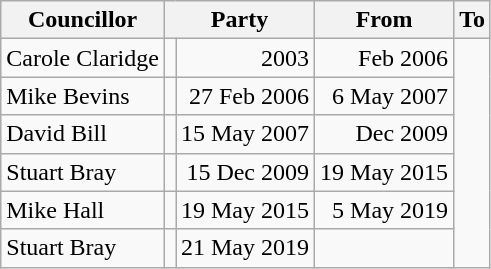<table class=wikitable>
<tr>
<th>Councillor</th>
<th colspan=2>Party</th>
<th>From</th>
<th>To</th>
</tr>
<tr>
<td>Carole Claridge</td>
<td></td>
<td align=right>2003</td>
<td align=right>Feb 2006</td>
</tr>
<tr>
<td>Mike Bevins</td>
<td></td>
<td align=right>27 Feb 2006</td>
<td align=right>6 May 2007</td>
</tr>
<tr>
<td>David Bill</td>
<td></td>
<td align=right>15 May 2007</td>
<td align=right>Dec 2009</td>
</tr>
<tr>
<td>Stuart Bray</td>
<td></td>
<td align=right>15 Dec 2009</td>
<td align=right>19 May 2015</td>
</tr>
<tr>
<td>Mike Hall</td>
<td></td>
<td align=right>19 May 2015</td>
<td align=right>5 May 2019</td>
</tr>
<tr>
<td>Stuart Bray</td>
<td></td>
<td align=right>21 May 2019</td>
<td align=right></td>
</tr>
</table>
